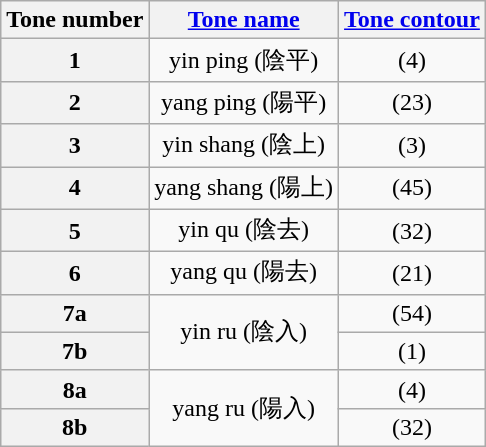<table class="wikitable" style="text-align:center; margin:1em auto 1em auto">
<tr>
<th>Tone number</th>
<th><a href='#'>Tone name</a></th>
<th><a href='#'>Tone contour</a></th>
</tr>
<tr>
<th>1</th>
<td>yin ping (陰平)</td>
<td> (4)</td>
</tr>
<tr>
<th>2</th>
<td>yang ping (陽平)</td>
<td> (23)</td>
</tr>
<tr>
<th>3</th>
<td>yin shang (陰上)</td>
<td> (3)</td>
</tr>
<tr>
<th>4</th>
<td>yang shang (陽上)</td>
<td> (45)</td>
</tr>
<tr>
<th>5</th>
<td>yin qu (陰去)</td>
<td> (32)</td>
</tr>
<tr>
<th>6</th>
<td>yang qu (陽去)</td>
<td> (21)</td>
</tr>
<tr>
<th>7a</th>
<td rowspan=2>yin ru (陰入)</td>
<td> (54)</td>
</tr>
<tr>
<th>7b</th>
<td> (1)</td>
</tr>
<tr>
<th>8a</th>
<td rowspan=2>yang ru (陽入)</td>
<td> (4)</td>
</tr>
<tr>
<th>8b</th>
<td> (32)</td>
</tr>
</table>
